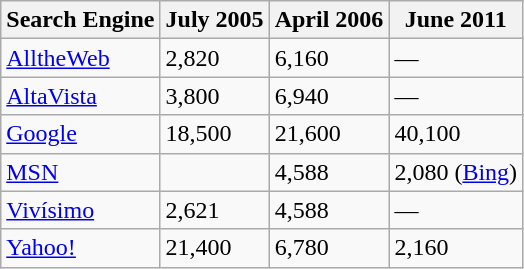<table class="wikitable">
<tr>
<th>Search Engine</th>
<th>July 2005</th>
<th>April 2006</th>
<th>June 2011</th>
</tr>
<tr>
<td><a href='#'>AlltheWeb</a> </td>
<td>2,820</td>
<td>6,160</td>
<td>—</td>
</tr>
<tr>
<td><a href='#'>AltaVista</a> </td>
<td>3,800</td>
<td>6,940</td>
<td>—</td>
</tr>
<tr>
<td><a href='#'>Google</a> </td>
<td>18,500</td>
<td>21,600</td>
<td>40,100</td>
</tr>
<tr>
<td><a href='#'>MSN</a> </td>
<td></td>
<td>4,588</td>
<td>2,080 (<a href='#'>Bing</a>)</td>
</tr>
<tr>
<td><a href='#'>Vivísimo</a> </td>
<td>2,621</td>
<td>4,588</td>
<td>—</td>
</tr>
<tr>
<td><a href='#'>Yahoo!</a> </td>
<td>21,400</td>
<td>6,780</td>
<td>2,160</td>
</tr>
</table>
